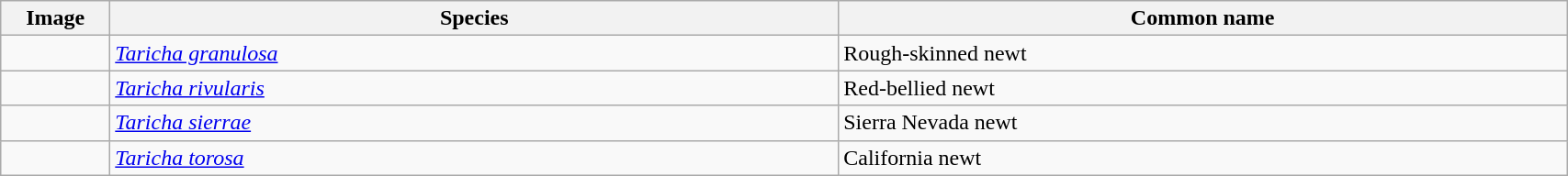<table width=90% class="wikitable">
<tr>
<th width=3%>Image</th>
<th width=25%>Species</th>
<th width=25%>Common name</th>
</tr>
<tr>
<td></td>
<td><em><a href='#'>Taricha granulosa</a></em></td>
<td>Rough-skinned newt</td>
</tr>
<tr>
<td></td>
<td><em><a href='#'>Taricha rivularis</a></em>  </td>
<td>Red-bellied newt</td>
</tr>
<tr>
<td></td>
<td><em><a href='#'>Taricha sierrae</a></em>  </td>
<td>Sierra Nevada newt</td>
</tr>
<tr>
<td></td>
<td><em><a href='#'>Taricha torosa</a></em> </td>
<td>California newt</td>
</tr>
</table>
